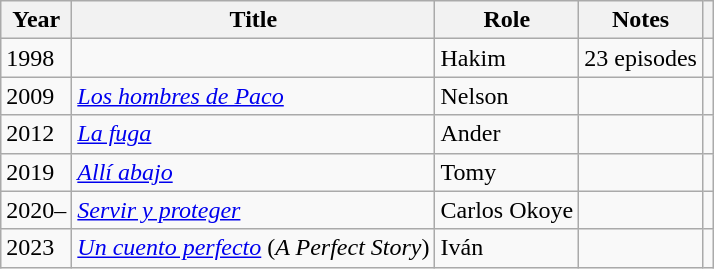<table class="wikitable sortable">
<tr>
<th>Year</th>
<th>Title</th>
<th>Role</th>
<th class="unsortable">Notes</th>
<th class="unsortable"></th>
</tr>
<tr>
<td>1998</td>
<td></td>
<td>Hakim</td>
<td>23 episodes</td>
<td align = "center"></td>
</tr>
<tr>
<td>2009</td>
<td><em><a href='#'>Los hombres de Paco</a></em></td>
<td>Nelson</td>
<td></td>
<td align = "center"></td>
</tr>
<tr>
<td>2012</td>
<td><em><a href='#'>La fuga</a></em></td>
<td>Ander</td>
<td></td>
<td align = "center"></td>
</tr>
<tr>
<td>2019</td>
<td><em><a href='#'>Allí abajo</a></em></td>
<td>Tomy</td>
<td></td>
<td align = "center"></td>
</tr>
<tr>
<td>2020–</td>
<td><em><a href='#'>Servir y proteger</a></em></td>
<td>Carlos Okoye</td>
<td></td>
<td align = "center"></td>
</tr>
<tr>
<td>2023</td>
<td><em><a href='#'>Un cuento perfecto</a></em> (<em>A Perfect Story</em>)</td>
<td>Iván</td>
<td></td>
<td align = "center"></td>
</tr>
</table>
